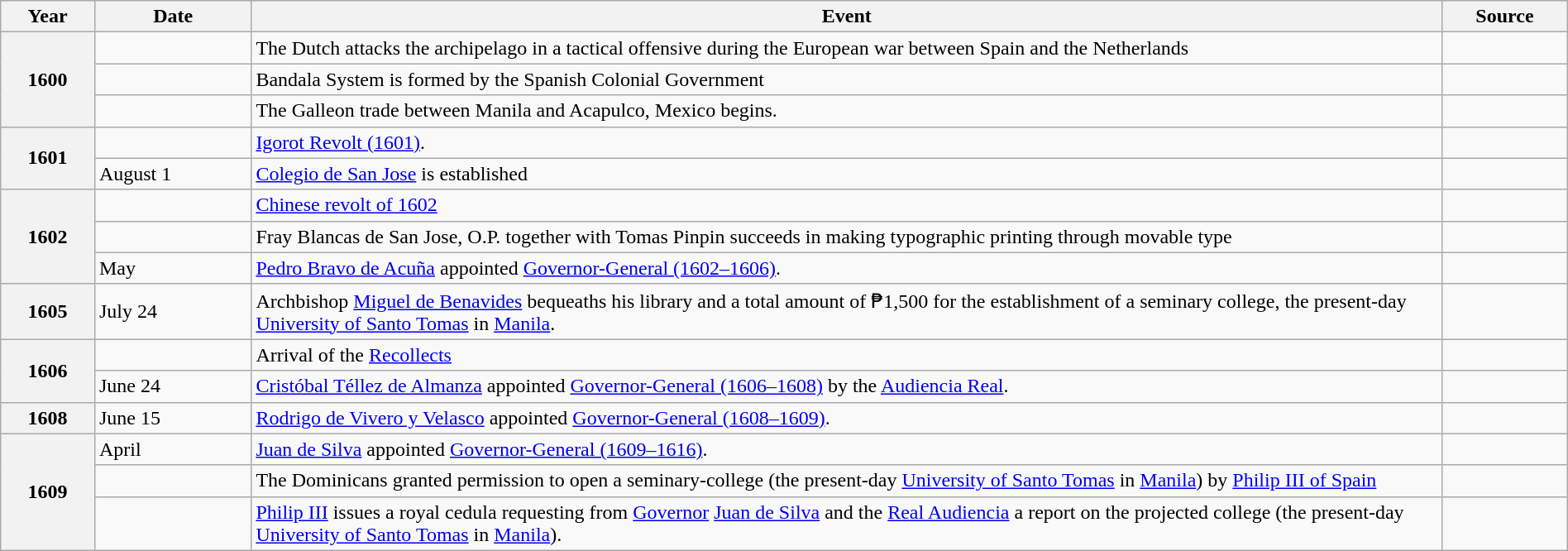<table class="wikitable toptextcells" style="width:100%;">
<tr>
<th scope="col" style="width:6%;">Year</th>
<th scope="col" style="width:10%;">Date</th>
<th scope="col">Event</th>
<th scope="col" style="width:8%;">Source</th>
</tr>
<tr>
<th scope="row" rowspan="3">1600</th>
<td></td>
<td>The Dutch attacks the archipelago in a tactical offensive during the European war between Spain and the Netherlands</td>
<td></td>
</tr>
<tr>
<td></td>
<td>Bandala System is formed by the Spanish Colonial Government</td>
<td></td>
</tr>
<tr>
<td></td>
<td>The Galleon trade between Manila and Acapulco, Mexico begins.</td>
<td></td>
</tr>
<tr>
<th scope="row" rowspan="2">1601</th>
<td></td>
<td><a href='#'>Igorot Revolt (1601)</a>.</td>
<td></td>
</tr>
<tr>
<td>August 1</td>
<td><a href='#'>Colegio de San Jose</a> is established</td>
<td></td>
</tr>
<tr>
<th scope="row" rowspan="3">1602</th>
<td></td>
<td><a href='#'>Chinese revolt of 1602</a></td>
<td></td>
</tr>
<tr>
<td></td>
<td>Fray Blancas de San Jose, O.P. together with Tomas Pinpin succeeds in making typographic printing through movable type</td>
<td></td>
</tr>
<tr>
<td>May</td>
<td><a href='#'>Pedro Bravo de Acuña</a> appointed <a href='#'>Governor-General (1602–1606)</a>.</td>
<td></td>
</tr>
<tr>
<th scope="row">1605</th>
<td>July 24</td>
<td>Archbishop <a href='#'>Miguel de Benavides</a> bequeaths his library and a total amount of ₱1,500 for the establishment of a seminary college, the present-day <a href='#'>University of Santo Tomas</a> in <a href='#'>Manila</a>.</td>
<td></td>
</tr>
<tr>
<th scope="row" rowspan="2">1606</th>
<td></td>
<td>Arrival of the <a href='#'>Recollects</a></td>
<td></td>
</tr>
<tr>
<td>June 24</td>
<td><a href='#'>Cristóbal Téllez de Almanza</a> appointed <a href='#'>Governor-General (1606–1608)</a> by the <a href='#'>Audiencia Real</a>.</td>
<td></td>
</tr>
<tr>
<th scope="row">1608</th>
<td>June 15</td>
<td><a href='#'>Rodrigo de Vivero y Velasco</a> appointed <a href='#'>Governor-General (1608–1609)</a>.</td>
<td></td>
</tr>
<tr>
<th scope="row" rowspan="3">1609</th>
<td>April</td>
<td><a href='#'>Juan de Silva</a> appointed <a href='#'>Governor-General (1609–1616)</a>.</td>
<td></td>
</tr>
<tr>
<td></td>
<td>The Dominicans granted permission to open a seminary-college (the present-day <a href='#'>University of Santo Tomas</a> in <a href='#'>Manila</a>) by <a href='#'>Philip III of Spain</a></td>
<td></td>
</tr>
<tr>
<td></td>
<td><a href='#'>Philip III</a> issues a royal cedula requesting from <a href='#'>Governor</a> <a href='#'>Juan de Silva</a> and the <a href='#'>Real Audiencia</a> a report on the projected college (the present-day <a href='#'>University of Santo Tomas</a> in <a href='#'>Manila</a>).</td>
<td></td>
</tr>
</table>
